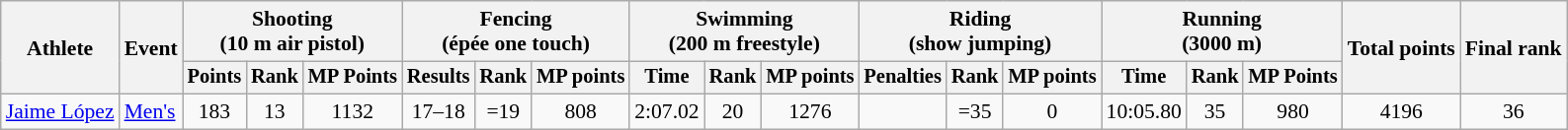<table class="wikitable" style="font-size:90%">
<tr>
<th rowspan="2">Athlete</th>
<th rowspan="2">Event</th>
<th colspan=3>Shooting<br><span>(10 m air pistol)</span></th>
<th colspan=3>Fencing<br><span>(épée one touch)</span></th>
<th colspan=3>Swimming<br><span>(200 m freestyle)</span></th>
<th colspan=3>Riding<br><span>(show jumping)</span></th>
<th colspan=3>Running<br><span>(3000 m)</span></th>
<th rowspan=2>Total points</th>
<th rowspan=2>Final rank</th>
</tr>
<tr style="font-size:95%">
<th>Points</th>
<th>Rank</th>
<th>MP Points</th>
<th>Results</th>
<th>Rank</th>
<th>MP points</th>
<th>Time</th>
<th>Rank</th>
<th>MP points</th>
<th>Penalties</th>
<th>Rank</th>
<th>MP points</th>
<th>Time</th>
<th>Rank</th>
<th>MP Points</th>
</tr>
<tr align=center>
<td align=left><a href='#'>Jaime López</a></td>
<td align=left><a href='#'>Men's</a></td>
<td>183</td>
<td>13</td>
<td>1132</td>
<td>17–18</td>
<td>=19</td>
<td>808</td>
<td>2:07.02</td>
<td>20</td>
<td>1276</td>
<td></td>
<td>=35</td>
<td>0</td>
<td>10:05.80</td>
<td>35</td>
<td>980</td>
<td>4196</td>
<td>36</td>
</tr>
</table>
